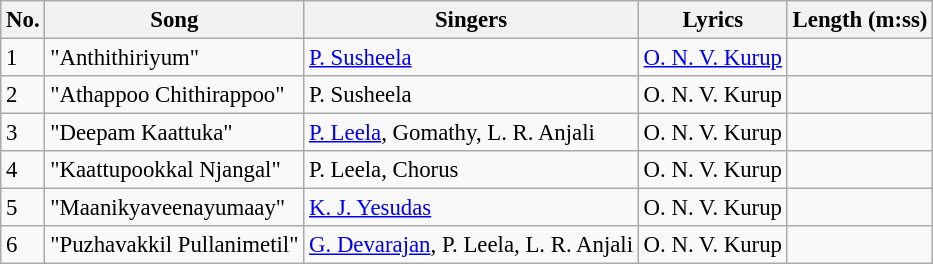<table class="wikitable" style="font-size:95%;">
<tr>
<th>No.</th>
<th>Song</th>
<th>Singers</th>
<th>Lyrics</th>
<th>Length (m:ss)</th>
</tr>
<tr>
<td>1</td>
<td>"Anthithiriyum"</td>
<td><a href='#'>P. Susheela</a></td>
<td><a href='#'>O. N. V. Kurup</a></td>
<td></td>
</tr>
<tr>
<td>2</td>
<td>"Athappoo Chithirappoo"</td>
<td>P. Susheela</td>
<td>O. N. V. Kurup</td>
<td></td>
</tr>
<tr>
<td>3</td>
<td>"Deepam Kaattuka"</td>
<td><a href='#'>P. Leela</a>, Gomathy, L. R. Anjali</td>
<td>O. N. V. Kurup</td>
<td></td>
</tr>
<tr>
<td>4</td>
<td>"Kaattupookkal Njangal"</td>
<td>P. Leela, Chorus</td>
<td>O. N. V. Kurup</td>
<td></td>
</tr>
<tr>
<td>5</td>
<td>"Maanikyaveenayumaay"</td>
<td><a href='#'>K. J. Yesudas</a></td>
<td>O. N. V. Kurup</td>
<td></td>
</tr>
<tr>
<td>6</td>
<td>"Puzhavakkil Pullanimetil"</td>
<td><a href='#'>G. Devarajan</a>, P. Leela, L. R. Anjali</td>
<td>O. N. V. Kurup</td>
<td></td>
</tr>
</table>
